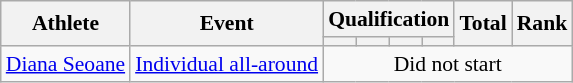<table class="wikitable" style="font-size:90%">
<tr>
<th rowspan=2>Athlete</th>
<th rowspan=2>Event</th>
<th colspan=4>Qualification</th>
<th rowspan=2>Total</th>
<th rowspan=2>Rank</th>
</tr>
<tr style="font-size:95%">
<th></th>
<th></th>
<th></th>
<th></th>
</tr>
<tr align=center>
<td align=left><a href='#'>Diana Seoane</a></td>
<td align=left><a href='#'>Individual all-around</a></td>
<td colspan="6">Did not start</td>
</tr>
</table>
